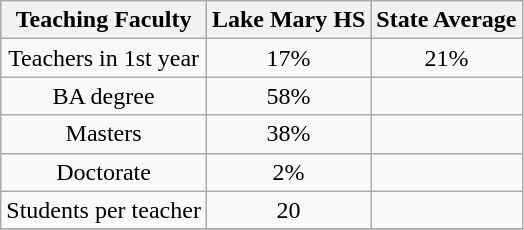<table class="wikitable" style="text-align:center">
<tr>
<th bgcolor="#e5e5e5">Teaching Faculty</th>
<th bgcolor="#e5e5e5">Lake Mary HS</th>
<th bgcolor="#e5e5e5">State Average</th>
</tr>
<tr>
<td>Teachers in 1st year</td>
<td>17%</td>
<td>21%</td>
</tr>
<tr>
<td>BA degree</td>
<td>58%</td>
<td></td>
</tr>
<tr>
<td>Masters</td>
<td>38%</td>
<td></td>
</tr>
<tr>
<td>Doctorate</td>
<td>2%</td>
<td></td>
</tr>
<tr>
<td>Students per teacher</td>
<td>20</td>
<td></td>
</tr>
<tr>
</tr>
</table>
